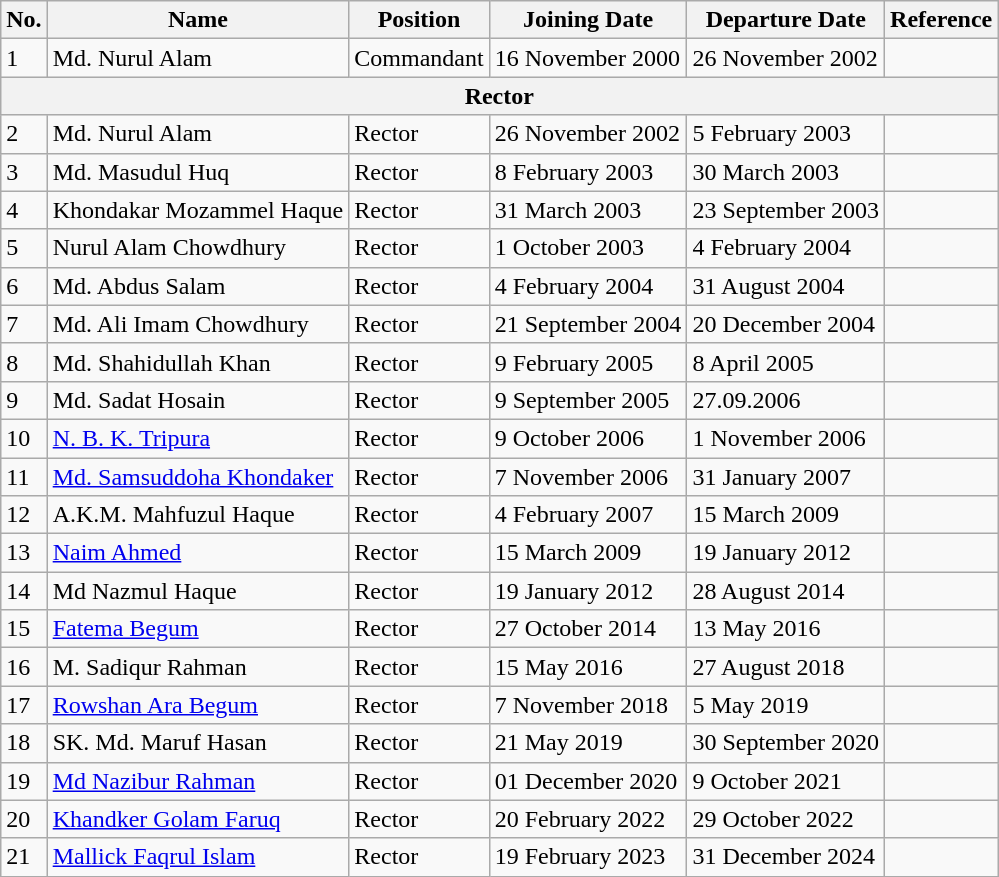<table class="wikitable sortable">
<tr>
<th>No.</th>
<th>Name</th>
<th>Position</th>
<th>Joining Date</th>
<th>Departure Date</th>
<th>Reference</th>
</tr>
<tr>
<td>1</td>
<td>Md. Nurul Alam</td>
<td>Commandant</td>
<td>16 November 2000</td>
<td>26 November 2002</td>
<td></td>
</tr>
<tr>
<th colspan="6">Rector</th>
</tr>
<tr>
<td>2</td>
<td>Md. Nurul Alam</td>
<td>Rector</td>
<td>26 November 2002</td>
<td>5 February 2003</td>
<td></td>
</tr>
<tr>
<td>3</td>
<td>Md. Masudul Huq</td>
<td>Rector</td>
<td>8 February 2003</td>
<td>30 March 2003</td>
<td></td>
</tr>
<tr>
<td>4</td>
<td>Khondakar Mozammel Haque</td>
<td>Rector</td>
<td>31 March 2003</td>
<td>23 September 2003</td>
<td></td>
</tr>
<tr>
<td>5</td>
<td>Nurul Alam Chowdhury</td>
<td>Rector</td>
<td>1 October 2003</td>
<td>4 February 2004</td>
<td></td>
</tr>
<tr>
<td>6</td>
<td>Md. Abdus Salam</td>
<td>Rector</td>
<td>4 February 2004</td>
<td>31 August 2004</td>
<td></td>
</tr>
<tr>
<td>7</td>
<td>Md. Ali Imam Chowdhury</td>
<td>Rector</td>
<td>21 September 2004</td>
<td>20 December 2004</td>
<td></td>
</tr>
<tr>
<td>8</td>
<td>Md. Shahidullah Khan</td>
<td>Rector</td>
<td>9 February 2005</td>
<td>8 April 2005</td>
<td></td>
</tr>
<tr>
<td>9</td>
<td>Md. Sadat Hosain</td>
<td>Rector</td>
<td>9 September 2005</td>
<td>27.09.2006</td>
<td></td>
</tr>
<tr>
<td>10</td>
<td><a href='#'>N. B. K. Tripura</a></td>
<td>Rector</td>
<td>9 October 2006</td>
<td>1 November 2006</td>
<td></td>
</tr>
<tr>
<td>11</td>
<td><a href='#'>Md. Samsuddoha Khondaker</a></td>
<td>Rector</td>
<td>7 November 2006</td>
<td>31 January 2007</td>
<td></td>
</tr>
<tr>
<td>12</td>
<td>A.K.M. Mahfuzul Haque</td>
<td>Rector</td>
<td>4 February 2007</td>
<td>15 March 2009</td>
<td></td>
</tr>
<tr>
<td>13</td>
<td><a href='#'>Naim Ahmed</a></td>
<td>Rector</td>
<td>15 March 2009</td>
<td>19 January 2012</td>
<td></td>
</tr>
<tr>
<td>14</td>
<td>Md Nazmul Haque</td>
<td>Rector</td>
<td>19 January 2012</td>
<td>28 August 2014</td>
<td></td>
</tr>
<tr>
<td>15</td>
<td><a href='#'>Fatema Begum</a></td>
<td>Rector</td>
<td>27 October 2014</td>
<td>13 May 2016</td>
<td></td>
</tr>
<tr>
<td>16</td>
<td>M. Sadiqur Rahman</td>
<td>Rector</td>
<td>15 May 2016</td>
<td>27 August 2018</td>
<td></td>
</tr>
<tr>
<td>17</td>
<td><a href='#'>Rowshan Ara Begum</a></td>
<td>Rector</td>
<td>7 November 2018</td>
<td>5 May 2019</td>
<td></td>
</tr>
<tr>
<td>18</td>
<td>SK. Md. Maruf Hasan</td>
<td>Rector</td>
<td>21 May 2019</td>
<td>30 September 2020</td>
<td></td>
</tr>
<tr>
<td>19</td>
<td><a href='#'>Md Nazibur Rahman</a></td>
<td>Rector</td>
<td>01 December 2020</td>
<td>9 October 2021</td>
<td></td>
</tr>
<tr>
<td>20</td>
<td><a href='#'>Khandker Golam Faruq</a></td>
<td>Rector</td>
<td>20 February 2022</td>
<td>29 October 2022</td>
<td></td>
</tr>
<tr>
<td>21</td>
<td><a href='#'>Mallick Faqrul Islam</a></td>
<td>Rector</td>
<td>19 February 2023</td>
<td>31 December 2024</td>
<td></td>
</tr>
</table>
